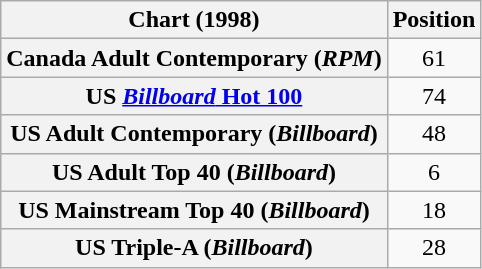<table class="wikitable sortable plainrowheaders" style="text-align:center">
<tr>
<th>Chart (1998)</th>
<th>Position</th>
</tr>
<tr>
<th scope="row">Canada Adult Contemporary (<em>RPM</em>)</th>
<td>61</td>
</tr>
<tr>
<th scope="row">US <a href='#'><em>Billboard</em> Hot 100</a></th>
<td>74</td>
</tr>
<tr>
<th scope="row">US Adult Contemporary (<em>Billboard</em>)</th>
<td>48</td>
</tr>
<tr>
<th scope="row">US Adult Top 40 (<em>Billboard</em>)</th>
<td>6</td>
</tr>
<tr>
<th scope="row">US Mainstream Top 40 (<em>Billboard</em>)</th>
<td>18</td>
</tr>
<tr>
<th scope="row">US Triple-A (<em>Billboard</em>)</th>
<td>28</td>
</tr>
</table>
